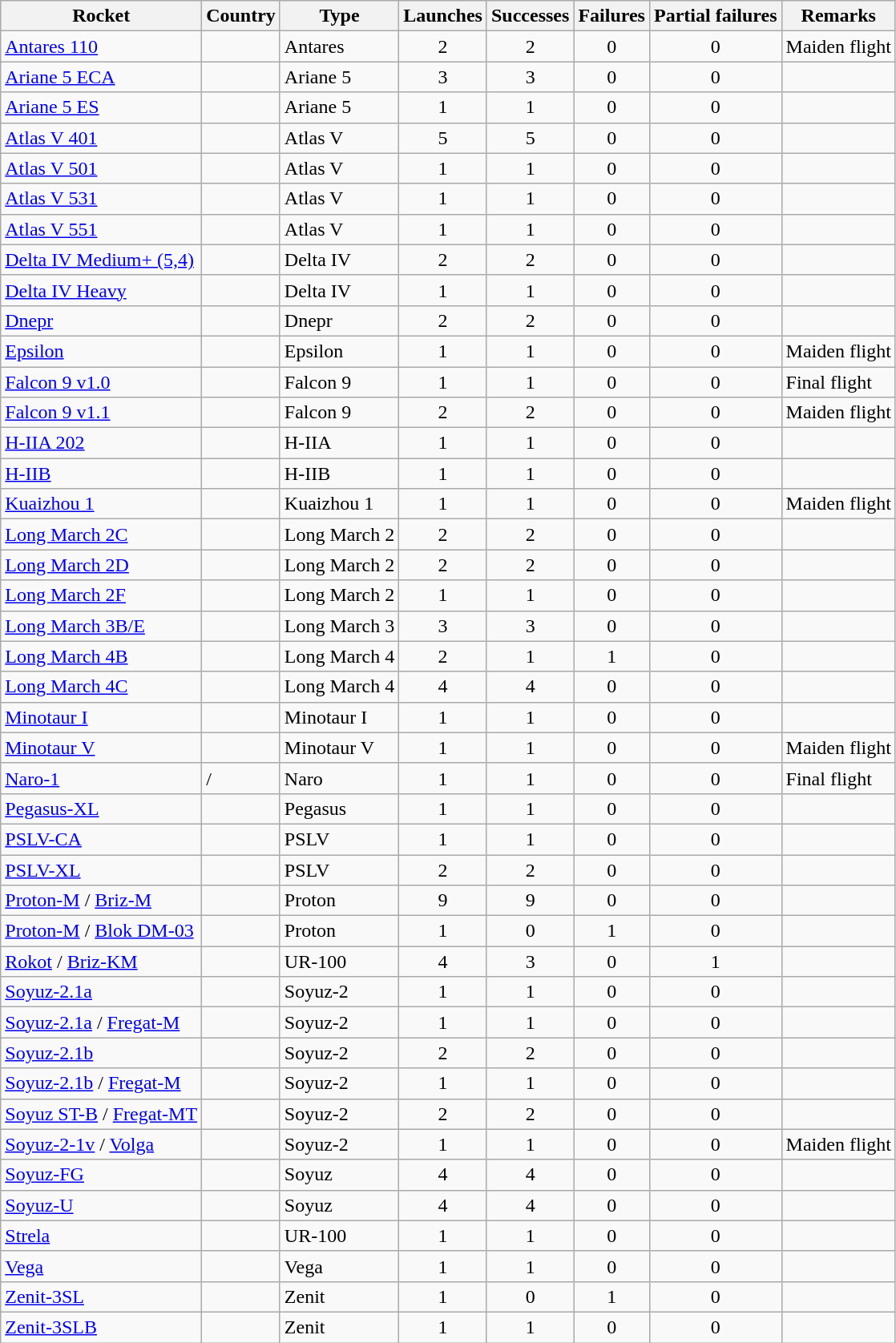<table class="wikitable sortable collapsible collapsed" style=text-align:center>
<tr>
<th>Rocket</th>
<th>Country</th>
<th>Type</th>
<th>Launches</th>
<th>Successes</th>
<th>Failures</th>
<th>Partial failures</th>
<th>Remarks</th>
</tr>
<tr>
<td align=left><a href='#'>Antares 110</a></td>
<td align=left></td>
<td align=left>Antares</td>
<td>2</td>
<td>2</td>
<td>0</td>
<td>0</td>
<td align=left>Maiden flight</td>
</tr>
<tr>
<td align=left><a href='#'>Ariane 5 ECA</a></td>
<td align=left></td>
<td align=left>Ariane 5</td>
<td>3</td>
<td>3</td>
<td>0</td>
<td>0</td>
<td></td>
</tr>
<tr>
<td align=left><a href='#'>Ariane 5 ES</a></td>
<td align=left></td>
<td align=left>Ariane 5</td>
<td>1</td>
<td>1</td>
<td>0</td>
<td>0</td>
<td></td>
</tr>
<tr>
<td align=left><a href='#'>Atlas V 401</a></td>
<td align=left></td>
<td align=left>Atlas V</td>
<td>5</td>
<td>5</td>
<td>0</td>
<td>0</td>
<td></td>
</tr>
<tr>
<td align=left><a href='#'>Atlas V 501</a></td>
<td align=left></td>
<td align=left>Atlas V</td>
<td>1</td>
<td>1</td>
<td>0</td>
<td>0</td>
<td></td>
</tr>
<tr>
<td align=left><a href='#'>Atlas V 531</a></td>
<td align=left></td>
<td align=left>Atlas V</td>
<td>1</td>
<td>1</td>
<td>0</td>
<td>0</td>
<td></td>
</tr>
<tr>
<td align=left><a href='#'>Atlas V 551</a></td>
<td align=left></td>
<td align=left>Atlas V</td>
<td>1</td>
<td>1</td>
<td>0</td>
<td>0</td>
<td></td>
</tr>
<tr>
<td align=left><a href='#'>Delta IV Medium+ (5,4)</a></td>
<td align=left></td>
<td align=left>Delta IV</td>
<td>2</td>
<td>2</td>
<td>0</td>
<td>0</td>
<td></td>
</tr>
<tr>
<td align=left><a href='#'>Delta IV Heavy</a></td>
<td align=left></td>
<td align=left>Delta IV</td>
<td>1</td>
<td>1</td>
<td>0</td>
<td>0</td>
<td></td>
</tr>
<tr>
<td align=left><a href='#'>Dnepr</a></td>
<td align=left></td>
<td align=left>Dnepr</td>
<td>2</td>
<td>2</td>
<td>0</td>
<td>0</td>
<td></td>
</tr>
<tr>
<td align=left><a href='#'>Epsilon</a></td>
<td align=left></td>
<td align=left>Epsilon</td>
<td>1</td>
<td>1</td>
<td>0</td>
<td>0</td>
<td align=left>Maiden flight</td>
</tr>
<tr>
<td align=left><a href='#'>Falcon 9 v1.0</a></td>
<td align=left></td>
<td align=left>Falcon 9</td>
<td>1</td>
<td>1</td>
<td>0</td>
<td>0</td>
<td align=left>Final flight</td>
</tr>
<tr>
<td align=left><a href='#'>Falcon 9 v1.1</a></td>
<td align=left></td>
<td align=left>Falcon 9</td>
<td>2</td>
<td>2</td>
<td>0</td>
<td>0</td>
<td align=left>Maiden flight</td>
</tr>
<tr>
<td align=left><a href='#'>H-IIA 202</a></td>
<td align=left></td>
<td align=left>H-IIA</td>
<td>1</td>
<td>1</td>
<td>0</td>
<td>0</td>
<td></td>
</tr>
<tr>
<td align=left><a href='#'>H-IIB</a></td>
<td align=left></td>
<td align=left>H-IIB</td>
<td>1</td>
<td>1</td>
<td>0</td>
<td>0</td>
<td></td>
</tr>
<tr>
<td align=left><a href='#'>Kuaizhou 1</a></td>
<td align=left></td>
<td align=left>Kuaizhou 1</td>
<td>1</td>
<td>1</td>
<td>0</td>
<td>0</td>
<td align=left>Maiden flight</td>
</tr>
<tr>
<td align=left><a href='#'>Long March 2C</a></td>
<td align=left></td>
<td align=left>Long March 2</td>
<td>2</td>
<td>2</td>
<td>0</td>
<td>0</td>
<td></td>
</tr>
<tr>
<td align=left><a href='#'>Long March 2D</a></td>
<td align=left></td>
<td align=left>Long March 2</td>
<td>2</td>
<td>2</td>
<td>0</td>
<td>0</td>
<td></td>
</tr>
<tr>
<td align=left><a href='#'>Long March 2F</a></td>
<td align=left></td>
<td align=left>Long March 2</td>
<td>1</td>
<td>1</td>
<td>0</td>
<td>0</td>
<td></td>
</tr>
<tr>
<td align=left><a href='#'>Long March 3B/E</a></td>
<td align=left></td>
<td align=left>Long March 3</td>
<td>3</td>
<td>3</td>
<td>0</td>
<td>0</td>
<td></td>
</tr>
<tr>
<td align=left><a href='#'>Long March 4B</a></td>
<td align=left></td>
<td align=left>Long March 4</td>
<td>2</td>
<td>1</td>
<td>1</td>
<td>0</td>
<td></td>
</tr>
<tr>
<td align=left><a href='#'>Long March 4C</a></td>
<td align=left></td>
<td align=left>Long March 4</td>
<td>4</td>
<td>4</td>
<td>0</td>
<td>0</td>
<td></td>
</tr>
<tr>
<td align=left><a href='#'>Minotaur I</a></td>
<td align=left></td>
<td align=left>Minotaur I</td>
<td>1</td>
<td>1</td>
<td>0</td>
<td>0</td>
<td></td>
</tr>
<tr>
<td align=left><a href='#'>Minotaur V</a></td>
<td align=left></td>
<td align=left>Minotaur V</td>
<td>1</td>
<td>1</td>
<td>0</td>
<td>0</td>
<td align=left>Maiden flight</td>
</tr>
<tr>
<td align=left><a href='#'>Naro-1</a></td>
<td align=left> / </td>
<td align=left>Naro</td>
<td>1</td>
<td>1</td>
<td>0</td>
<td>0</td>
<td align=left>Final flight</td>
</tr>
<tr>
<td align=left><a href='#'>Pegasus-XL</a></td>
<td align=left></td>
<td align=left>Pegasus</td>
<td>1</td>
<td>1</td>
<td>0</td>
<td>0</td>
<td></td>
</tr>
<tr>
<td align=left><a href='#'>PSLV-CA</a></td>
<td align=left></td>
<td align=left>PSLV</td>
<td>1</td>
<td>1</td>
<td>0</td>
<td>0</td>
<td></td>
</tr>
<tr>
<td align=left><a href='#'>PSLV-XL</a></td>
<td align=left></td>
<td align=left>PSLV</td>
<td>2</td>
<td>2</td>
<td>0</td>
<td>0</td>
<td></td>
</tr>
<tr>
<td align=left><a href='#'>Proton-M</a> / <a href='#'>Briz-M</a></td>
<td align=left></td>
<td align=left>Proton</td>
<td>9</td>
<td>9</td>
<td>0</td>
<td>0</td>
<td></td>
</tr>
<tr>
<td align=left><a href='#'>Proton-M</a> / <a href='#'>Blok DM-03</a></td>
<td align=left></td>
<td align=left>Proton</td>
<td>1</td>
<td>0</td>
<td>1</td>
<td>0</td>
<td></td>
</tr>
<tr>
<td align=left><a href='#'>Rokot</a> / <a href='#'>Briz-KM</a></td>
<td align=left></td>
<td align=left>UR-100</td>
<td>4</td>
<td>3</td>
<td>0</td>
<td>1</td>
<td></td>
</tr>
<tr>
<td align=left><a href='#'>Soyuz-2.1a</a></td>
<td align=left></td>
<td align=left>Soyuz-2</td>
<td>1</td>
<td>1</td>
<td>0</td>
<td>0</td>
<td></td>
</tr>
<tr>
<td align=left><a href='#'>Soyuz-2.1a</a> / <a href='#'>Fregat-M</a></td>
<td align=left></td>
<td align=left>Soyuz-2</td>
<td>1</td>
<td>1</td>
<td>0</td>
<td>0</td>
<td></td>
</tr>
<tr>
<td align=left><a href='#'>Soyuz-2.1b</a></td>
<td align=left></td>
<td align=left>Soyuz-2</td>
<td>2</td>
<td>2</td>
<td>0</td>
<td>0</td>
<td></td>
</tr>
<tr>
<td align=left><a href='#'>Soyuz-2.1b</a> / <a href='#'>Fregat-M</a></td>
<td align=left></td>
<td align=left>Soyuz-2</td>
<td>1</td>
<td>1</td>
<td>0</td>
<td>0</td>
<td></td>
</tr>
<tr>
<td align=left><a href='#'>Soyuz ST-B</a> / <a href='#'>Fregat-MT</a></td>
<td align=left></td>
<td align=left>Soyuz-2</td>
<td>2</td>
<td>2</td>
<td>0</td>
<td>0</td>
<td></td>
</tr>
<tr>
<td align=left><a href='#'>Soyuz-2-1v</a> / <a href='#'>Volga</a></td>
<td align=left></td>
<td align=left>Soyuz-2</td>
<td>1</td>
<td>1</td>
<td>0</td>
<td>0</td>
<td align=left>Maiden flight</td>
</tr>
<tr>
<td align=left><a href='#'>Soyuz-FG</a></td>
<td align=left></td>
<td align=left>Soyuz</td>
<td>4</td>
<td>4</td>
<td>0</td>
<td>0</td>
<td></td>
</tr>
<tr>
<td align=left><a href='#'>Soyuz-U</a></td>
<td align=left></td>
<td align=left>Soyuz</td>
<td>4</td>
<td>4</td>
<td>0</td>
<td>0</td>
<td></td>
</tr>
<tr>
<td align=left><a href='#'>Strela</a></td>
<td align=left></td>
<td align=left>UR-100</td>
<td>1</td>
<td>1</td>
<td>0</td>
<td>0</td>
<td></td>
</tr>
<tr>
<td align=left><a href='#'>Vega</a></td>
<td align=left></td>
<td align=left>Vega</td>
<td>1</td>
<td>1</td>
<td>0</td>
<td>0</td>
<td></td>
</tr>
<tr>
<td align=left><a href='#'>Zenit-3SL</a></td>
<td align=left></td>
<td align=left>Zenit</td>
<td>1</td>
<td>0</td>
<td>1</td>
<td>0</td>
<td></td>
</tr>
<tr>
<td align=left><a href='#'>Zenit-3SLB</a></td>
<td align=left></td>
<td align=left>Zenit</td>
<td>1</td>
<td>1</td>
<td>0</td>
<td>0</td>
<td></td>
</tr>
</table>
